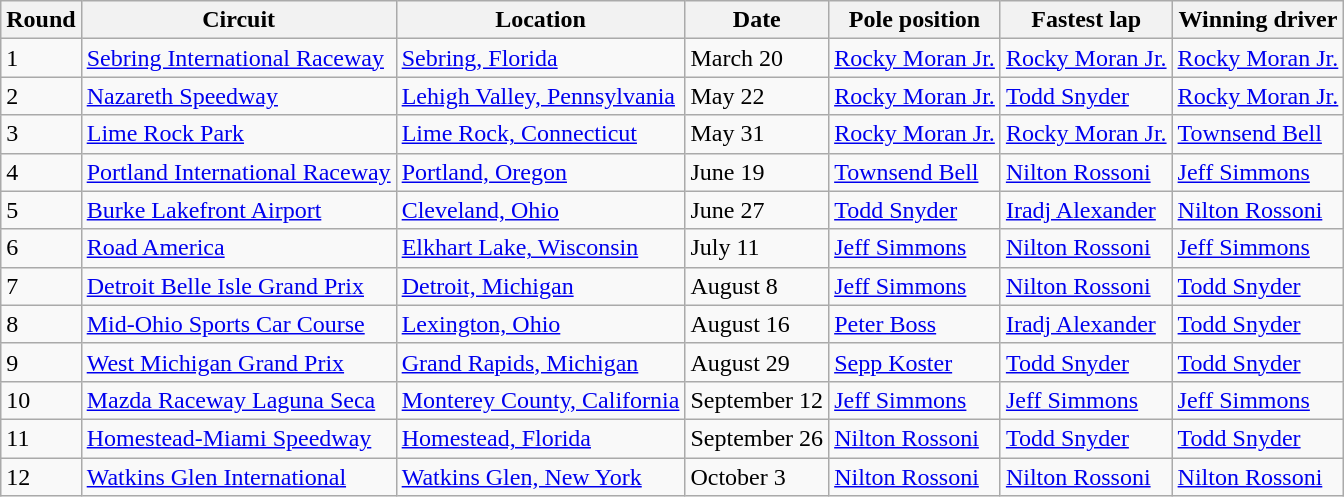<table class="wikitable">
<tr>
<th>Round</th>
<th>Circuit</th>
<th>Location</th>
<th>Date</th>
<th>Pole position</th>
<th>Fastest lap</th>
<th>Winning driver</th>
</tr>
<tr>
<td>1</td>
<td><a href='#'>Sebring International Raceway</a></td>
<td> <a href='#'>Sebring, Florida</a></td>
<td>March 20</td>
<td> <a href='#'>Rocky Moran Jr.</a></td>
<td> <a href='#'>Rocky Moran Jr.</a></td>
<td> <a href='#'>Rocky Moran Jr.</a></td>
</tr>
<tr>
<td>2</td>
<td><a href='#'>Nazareth Speedway</a></td>
<td> <a href='#'>Lehigh Valley, Pennsylvania</a></td>
<td>May 22</td>
<td> <a href='#'>Rocky Moran Jr.</a></td>
<td> <a href='#'>Todd Snyder</a></td>
<td> <a href='#'>Rocky Moran Jr.</a></td>
</tr>
<tr>
<td>3</td>
<td><a href='#'>Lime Rock Park</a></td>
<td> <a href='#'>Lime Rock, Connecticut</a></td>
<td>May 31</td>
<td> <a href='#'>Rocky Moran Jr.</a></td>
<td> <a href='#'>Rocky Moran Jr.</a></td>
<td> <a href='#'>Townsend Bell</a></td>
</tr>
<tr>
<td>4</td>
<td><a href='#'>Portland International Raceway</a></td>
<td> <a href='#'>Portland, Oregon</a></td>
<td>June 19</td>
<td> <a href='#'>Townsend Bell</a></td>
<td> <a href='#'>Nilton Rossoni</a></td>
<td> <a href='#'>Jeff Simmons</a></td>
</tr>
<tr>
<td>5</td>
<td><a href='#'>Burke Lakefront Airport</a></td>
<td> <a href='#'>Cleveland, Ohio</a></td>
<td>June 27</td>
<td> <a href='#'>Todd Snyder</a></td>
<td> <a href='#'>Iradj Alexander</a></td>
<td> <a href='#'>Nilton Rossoni</a></td>
</tr>
<tr>
<td>6</td>
<td><a href='#'>Road America</a></td>
<td> <a href='#'>Elkhart Lake, Wisconsin</a></td>
<td>July 11</td>
<td> <a href='#'>Jeff Simmons</a></td>
<td> <a href='#'>Nilton Rossoni</a></td>
<td> <a href='#'>Jeff Simmons</a></td>
</tr>
<tr>
<td>7</td>
<td><a href='#'>Detroit Belle Isle Grand Prix</a></td>
<td> <a href='#'>Detroit, Michigan</a></td>
<td>August 8</td>
<td> <a href='#'>Jeff Simmons</a></td>
<td> <a href='#'>Nilton Rossoni</a></td>
<td> <a href='#'>Todd Snyder</a></td>
</tr>
<tr>
<td>8</td>
<td><a href='#'>Mid-Ohio Sports Car Course</a></td>
<td> <a href='#'>Lexington, Ohio</a></td>
<td>August 16</td>
<td> <a href='#'>Peter Boss</a></td>
<td> <a href='#'>Iradj Alexander</a></td>
<td> <a href='#'>Todd Snyder</a></td>
</tr>
<tr>
<td>9</td>
<td><a href='#'>West Michigan Grand Prix</a></td>
<td> <a href='#'>Grand Rapids, Michigan</a></td>
<td>August 29</td>
<td> <a href='#'>Sepp Koster</a></td>
<td> <a href='#'>Todd Snyder</a></td>
<td> <a href='#'>Todd Snyder</a></td>
</tr>
<tr>
<td>10</td>
<td><a href='#'>Mazda Raceway Laguna Seca</a></td>
<td> <a href='#'>Monterey County, California</a></td>
<td>September 12</td>
<td> <a href='#'>Jeff Simmons</a></td>
<td> <a href='#'>Jeff Simmons</a></td>
<td> <a href='#'>Jeff Simmons</a></td>
</tr>
<tr>
<td>11</td>
<td><a href='#'>Homestead-Miami Speedway</a></td>
<td> <a href='#'>Homestead, Florida</a></td>
<td>September 26</td>
<td> <a href='#'>Nilton Rossoni</a></td>
<td> <a href='#'>Todd Snyder</a></td>
<td> <a href='#'>Todd Snyder</a></td>
</tr>
<tr>
<td>12</td>
<td><a href='#'>Watkins Glen International</a></td>
<td> <a href='#'>Watkins Glen, New York</a></td>
<td>October 3</td>
<td> <a href='#'>Nilton Rossoni</a></td>
<td> <a href='#'>Nilton Rossoni</a></td>
<td> <a href='#'>Nilton Rossoni</a></td>
</tr>
</table>
